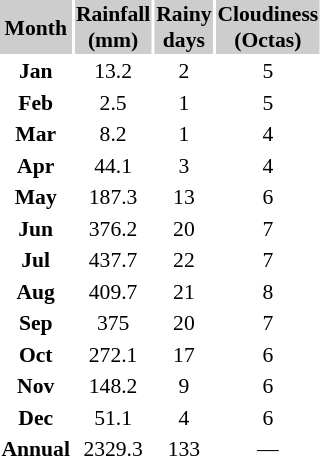<table class="toccolours" style="text-align:center; font-size:90%;">
<tr>
</tr>
<tr>
</tr>
<tr style="background-color:#cdcdcd;">
<th scope="col" style="font-size:100%;">Month</th>
<th scope="col" style="font-size:100%;">Rainfall<br>(mm)</th>
<th scope="col" style="font-size:100%;">Rainy<br>days</th>
<th scope="col" style="font-size:100%;">Cloudiness<br>(Octas)</th>
</tr>
<tr>
<th scope="row">Jan</th>
<td>13.2</td>
<td>2</td>
<td>5</td>
</tr>
<tr>
<th scope="row">Feb</th>
<td>2.5</td>
<td>1</td>
<td>5</td>
</tr>
<tr>
<th scope="row">Mar</th>
<td>8.2</td>
<td>1</td>
<td>4</td>
</tr>
<tr>
<th scope="row">Apr</th>
<td>44.1</td>
<td>3</td>
<td>4</td>
</tr>
<tr>
<th scope="row">May</th>
<td>187.3</td>
<td>13</td>
<td>6</td>
</tr>
<tr>
<th scope="row">Jun</th>
<td>376.2</td>
<td>20</td>
<td>7</td>
</tr>
<tr>
<th scope="row">Jul</th>
<td>437.7</td>
<td>22</td>
<td>7</td>
</tr>
<tr>
<th scope="row">Aug</th>
<td>409.7</td>
<td>21</td>
<td>8</td>
</tr>
<tr>
<th scope="row">Sep</th>
<td>375</td>
<td>20</td>
<td>7</td>
</tr>
<tr>
<th scope="row">Oct</th>
<td>272.1</td>
<td>17</td>
<td>6</td>
</tr>
<tr>
<th scope="row">Nov</th>
<td>148.2</td>
<td>9</td>
<td>6</td>
</tr>
<tr>
<th scope="row">Dec</th>
<td>51.1</td>
<td>4</td>
<td>6</td>
</tr>
<tr>
<th scope="row">Annual</th>
<td>2329.3</td>
<td>133</td>
<td>—</td>
</tr>
</table>
